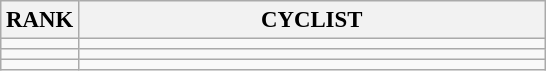<table class="wikitable" style="font-size:95%;">
<tr>
<th>RANK</th>
<th align="left" style="width: 20em">CYCLIST</th>
</tr>
<tr>
<td align="center"></td>
<td></td>
</tr>
<tr>
<td align="center"></td>
<td></td>
</tr>
<tr>
<td align="center"></td>
<td></td>
</tr>
</table>
